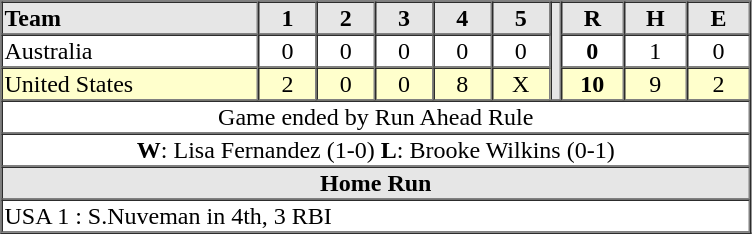<table border=1 cellspacing=0 width=501 style="margin-left:3em;">
<tr style="text-align:center; background-color:#e6e6e6;">
<th align=left width=159>Team</th>
<th width=33>1</th>
<th width=33>2</th>
<th width=33>3</th>
<th width=33>4</th>
<th width=33>5</th>
<th rowspan="3" width=3></th>
<th width=36>R</th>
<th width=36>H</th>
<th width=36>E</th>
</tr>
<tr style="text-align:center;">
<td align=left> Australia</td>
<td>0</td>
<td>0</td>
<td>0</td>
<td>0</td>
<td>0</td>
<td><strong>0</strong></td>
<td>1</td>
<td>0</td>
</tr>
<tr style="text-align:center;" bgcolor="#ffffcc">
<td align=left> United States</td>
<td>2</td>
<td>0</td>
<td>0</td>
<td>8</td>
<td>X</td>
<td><strong>10</strong></td>
<td>9</td>
<td>2</td>
</tr>
<tr style="text-align:center;">
<td colspan=13>Game ended by Run Ahead Rule</td>
</tr>
<tr style="text-align:center;">
<td colspan=13><strong>W</strong>: Lisa Fernandez (1-0) <strong>L</strong>: Brooke Wilkins (0-1)</td>
</tr>
<tr style="text-align:center; background-color:#e6e6e6;">
<th colspan=13>Home Run</th>
</tr>
<tr style="text-align:left;">
<td colspan=13>USA 1 : S.Nuveman in 4th, 3 RBI</td>
</tr>
</table>
